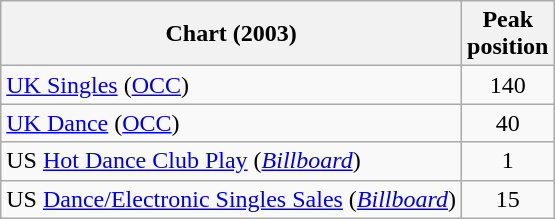<table class="wikitable sortable">
<tr>
<th>Chart (2003)</th>
<th>Peak<br>position</th>
</tr>
<tr>
<td><a href='#'>UK Singles</a> (<a href='#'>OCC</a>)</td>
<td align="center">140</td>
</tr>
<tr>
<td><a href='#'>UK Dance</a> (<a href='#'>OCC</a>)</td>
<td align="center">40</td>
</tr>
<tr>
<td>US <a href='#'>Hot Dance Club Play</a> (<em><a href='#'>Billboard</a></em>)</td>
<td align="center">1</td>
</tr>
<tr>
<td>US <a href='#'>Dance/Electronic Singles Sales</a> (<em><a href='#'>Billboard</a></em>)</td>
<td align="center">15</td>
</tr>
</table>
